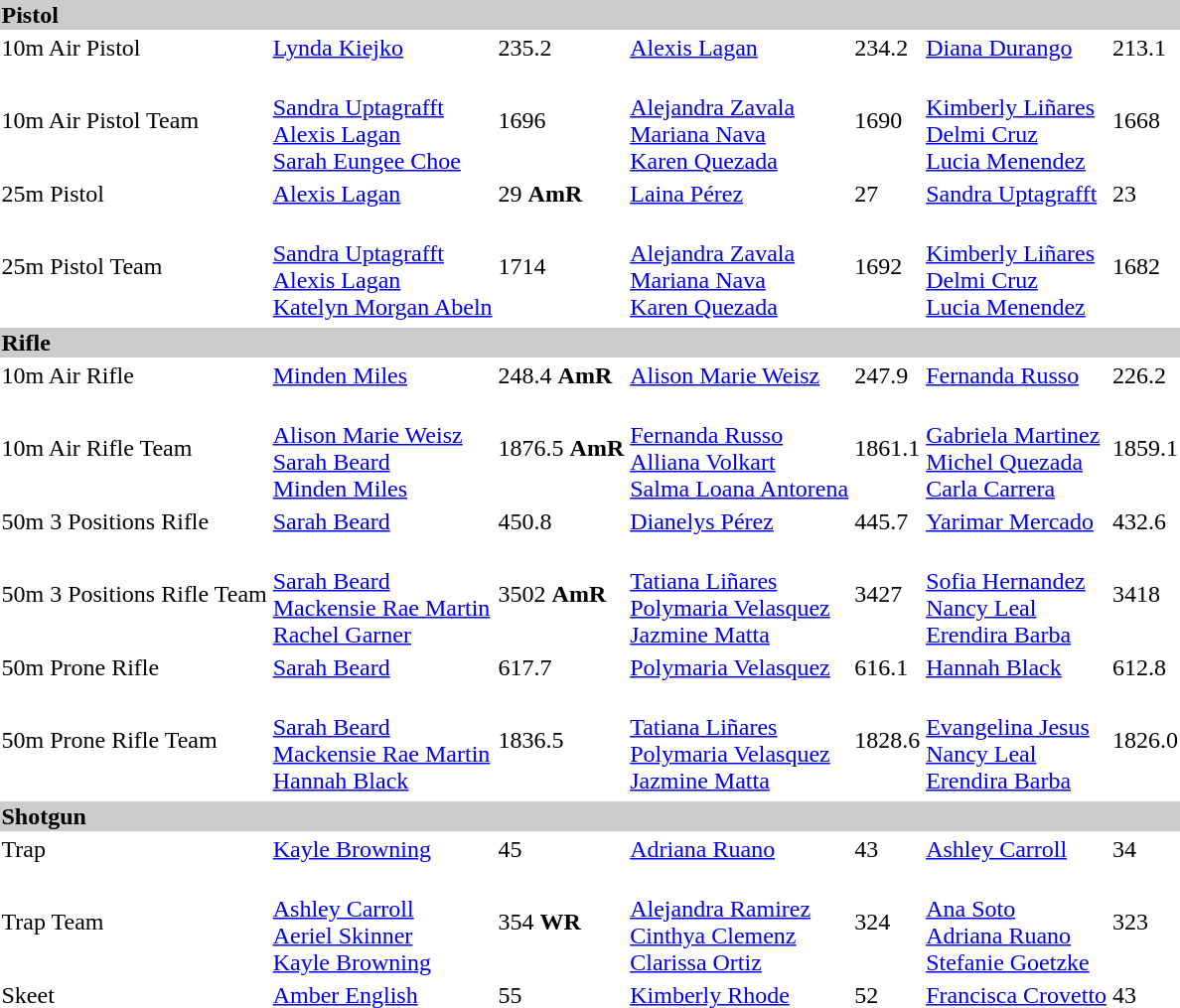<table>
<tr bgcolor="#cccccc">
<td colspan=7><strong>Pistol</strong></td>
</tr>
<tr>
<td>10m Air Pistol</td>
<td><a href='#'>Lynda Kiejko</a><br></td>
<td>235.2</td>
<td><a href='#'>Alexis Lagan</a><br></td>
<td>234.2</td>
<td><a href='#'>Diana Durango</a><br></td>
<td>213.1</td>
</tr>
<tr>
<td>10m Air Pistol Team</td>
<td><br><a href='#'>Sandra Uptagrafft</a><br><a href='#'>Alexis Lagan</a><br><a href='#'>Sarah Eungee Choe</a></td>
<td>1696</td>
<td><br><a href='#'>Alejandra Zavala</a><br><a href='#'>Mariana Nava</a><br><a href='#'>Karen Quezada</a></td>
<td>1690</td>
<td><br><a href='#'>Kimberly Liñares</a><br><a href='#'>Delmi Cruz</a><br><a href='#'>Lucia Menendez</a></td>
<td>1668</td>
</tr>
<tr>
<td>25m Pistol</td>
<td><a href='#'>Alexis Lagan</a><br></td>
<td>29 <strong>AmR</strong></td>
<td><a href='#'>Laina Pérez</a><br></td>
<td>27</td>
<td><a href='#'>Sandra Uptagrafft</a><br></td>
<td>23</td>
</tr>
<tr>
<td>25m Pistol Team</td>
<td><br><a href='#'>Sandra Uptagrafft</a><br><a href='#'>Alexis Lagan</a><br><a href='#'>Katelyn Morgan Abeln</a></td>
<td>1714</td>
<td><br><a href='#'>Alejandra Zavala</a><br><a href='#'>Mariana Nava</a><br><a href='#'>Karen Quezada</a></td>
<td>1692</td>
<td><br><a href='#'>Kimberly Liñares</a><br><a href='#'>Delmi Cruz</a><br><a href='#'>Lucia Menendez</a></td>
<td>1682</td>
</tr>
<tr>
</tr>
<tr bgcolor="#cccccc">
<td colspan=7><strong>Rifle</strong></td>
</tr>
<tr>
<td>10m Air Rifle</td>
<td><a href='#'>Minden Miles</a><br></td>
<td>248.4 <strong>AmR</strong></td>
<td><a href='#'>Alison Marie Weisz</a><br></td>
<td>247.9</td>
<td><a href='#'>Fernanda Russo</a><br></td>
<td>226.2</td>
</tr>
<tr>
<td>10m Air Rifle Team</td>
<td><br><a href='#'>Alison Marie Weisz</a><br><a href='#'>Sarah Beard</a><br><a href='#'>Minden Miles</a></td>
<td>1876.5 <strong>AmR</strong></td>
<td><br><a href='#'>Fernanda Russo</a><br><a href='#'>Alliana Volkart</a><br><a href='#'>Salma Loana Antorena</a></td>
<td>1861.1</td>
<td><br><a href='#'>Gabriela Martinez</a><br><a href='#'>Michel Quezada</a><br><a href='#'>Carla Carrera</a></td>
<td>1859.1</td>
</tr>
<tr>
<td>50m 3 Positions Rifle</td>
<td><a href='#'>Sarah Beard</a><br></td>
<td>450.8</td>
<td><a href='#'>Dianelys Pérez</a><br></td>
<td>445.7</td>
<td><a href='#'>Yarimar Mercado</a><br></td>
<td>432.6</td>
</tr>
<tr>
<td>50m 3 Positions Rifle Team</td>
<td><br><a href='#'>Sarah Beard</a><br><a href='#'>Mackensie Rae Martin</a><br><a href='#'>Rachel Garner</a></td>
<td>3502 <strong>AmR</strong></td>
<td><br><a href='#'>Tatiana Liñares</a><br><a href='#'>Polymaria Velasquez</a><br><a href='#'>Jazmine Matta</a></td>
<td>3427</td>
<td><br><a href='#'>Sofia Hernandez</a><br><a href='#'>Nancy Leal</a><br><a href='#'>Erendira Barba</a></td>
<td>3418</td>
</tr>
<tr>
<td>50m Prone Rifle</td>
<td><a href='#'>Sarah Beard</a><br></td>
<td>617.7</td>
<td><a href='#'>Polymaria Velasquez</a><br></td>
<td>616.1</td>
<td><a href='#'>Hannah Black</a><br></td>
<td>612.8</td>
</tr>
<tr>
<td>50m Prone Rifle Team</td>
<td><br><a href='#'>Sarah Beard</a><br><a href='#'>Mackensie Rae Martin</a><br><a href='#'>Hannah Black</a></td>
<td>1836.5</td>
<td><br><a href='#'>Tatiana Liñares</a><br><a href='#'>Polymaria Velasquez</a><br><a href='#'>Jazmine Matta</a></td>
<td>1828.6</td>
<td><br><a href='#'>Evangelina Jesus</a><br><a href='#'>Nancy Leal</a><br><a href='#'>Erendira Barba</a></td>
<td>1826.0</td>
</tr>
<tr>
</tr>
<tr bgcolor="#cccccc">
<td colspan=7><strong>Shotgun</strong></td>
</tr>
<tr>
<td>Trap</td>
<td><a href='#'>Kayle Browning</a><br></td>
<td>45</td>
<td><a href='#'>Adriana Ruano</a><br></td>
<td>43</td>
<td><a href='#'>Ashley Carroll</a><br></td>
<td>34</td>
</tr>
<tr>
<td>Trap Team</td>
<td><br><a href='#'>Ashley Carroll</a><br><a href='#'>Aeriel Skinner</a><br><a href='#'>Kayle Browning</a></td>
<td>354 <strong>WR</strong></td>
<td><br><a href='#'>Alejandra Ramirez</a><br><a href='#'>Cinthya Clemenz</a><br><a href='#'>Clarissa Ortiz</a></td>
<td>324</td>
<td><br><a href='#'>Ana Soto</a><br><a href='#'>Adriana Ruano</a><br><a href='#'>Stefanie Goetzke</a></td>
<td>323</td>
</tr>
<tr>
<td>Skeet</td>
<td><a href='#'>Amber English</a><br></td>
<td>55</td>
<td><a href='#'>Kimberly Rhode</a><br></td>
<td>52</td>
<td><a href='#'>Francisca Crovetto</a><br></td>
<td>43</td>
</tr>
</table>
